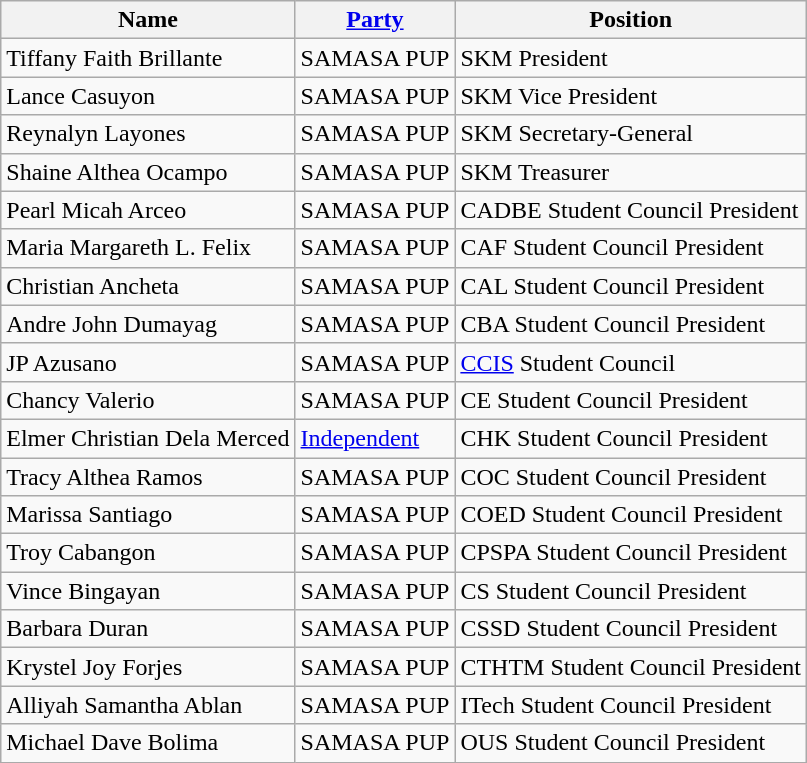<table class="wikitable">
<tr>
<th>Name</th>
<th><a href='#'>Party</a></th>
<th>Position</th>
</tr>
<tr>
<td>Tiffany Faith Brillante</td>
<td>SAMASA PUP</td>
<td>SKM President</td>
</tr>
<tr>
<td>Lance Casuyon</td>
<td>SAMASA PUP</td>
<td>SKM Vice President</td>
</tr>
<tr>
<td>Reynalyn Layones</td>
<td>SAMASA PUP</td>
<td>SKM Secretary-General</td>
</tr>
<tr>
<td>Shaine Althea Ocampo</td>
<td>SAMASA PUP</td>
<td>SKM Treasurer</td>
</tr>
<tr>
<td>Pearl Micah Arceo</td>
<td>SAMASA PUP</td>
<td>CADBE Student Council President</td>
</tr>
<tr>
<td>Maria Margareth L. Felix</td>
<td>SAMASA PUP</td>
<td>CAF Student Council President</td>
</tr>
<tr>
<td>Christian Ancheta</td>
<td>SAMASA PUP</td>
<td>CAL Student Council President</td>
</tr>
<tr>
<td>Andre John Dumayag</td>
<td>SAMASA PUP</td>
<td>CBA Student Council President</td>
</tr>
<tr>
<td>JP Azusano</td>
<td>SAMASA PUP</td>
<td><a href='#'>CCIS</a> Student Council</td>
</tr>
<tr>
<td>Chancy Valerio</td>
<td>SAMASA PUP</td>
<td>CE Student Council President</td>
</tr>
<tr>
<td>Elmer Christian Dela Merced</td>
<td><a href='#'>Independent</a></td>
<td>CHK Student Council President</td>
</tr>
<tr>
<td>Tracy Althea Ramos</td>
<td>SAMASA PUP</td>
<td>COC Student Council President</td>
</tr>
<tr>
<td>Marissa Santiago</td>
<td>SAMASA PUP</td>
<td>COED Student Council President</td>
</tr>
<tr>
<td>Troy Cabangon</td>
<td>SAMASA PUP</td>
<td>CPSPA Student Council President</td>
</tr>
<tr>
<td>Vince Bingayan</td>
<td>SAMASA PUP</td>
<td>CS Student Council President</td>
</tr>
<tr>
<td>Barbara Duran</td>
<td>SAMASA PUP</td>
<td>CSSD Student Council President</td>
</tr>
<tr>
<td>Krystel Joy Forjes</td>
<td>SAMASA PUP</td>
<td>CTHTM Student Council President</td>
</tr>
<tr>
<td>Alliyah Samantha Ablan</td>
<td>SAMASA PUP</td>
<td>ITech Student Council President</td>
</tr>
<tr>
<td>Michael Dave Bolima</td>
<td>SAMASA PUP</td>
<td>OUS Student Council President</td>
</tr>
</table>
